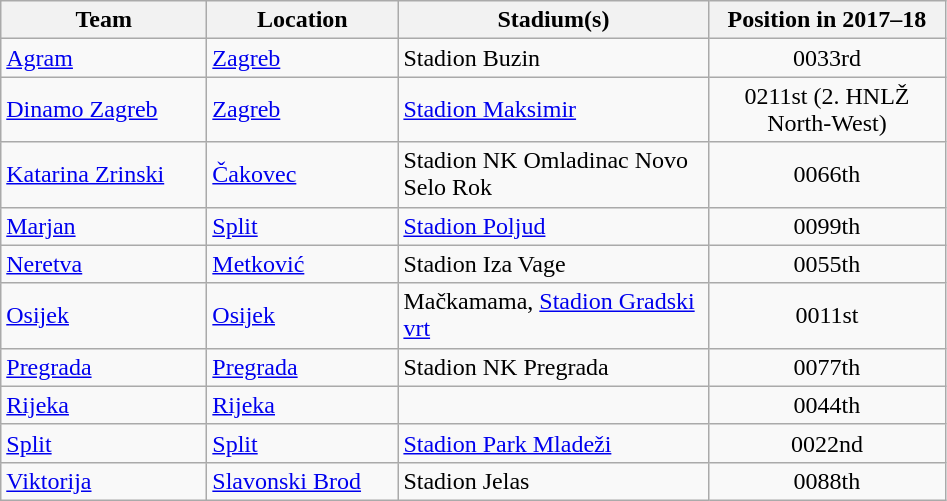<table class="wikitable sortable" style="text-align: left;">
<tr>
<th width="130">Team</th>
<th width="120">Location</th>
<th width="200">Stadium(s)</th>
<th width="150">Position in 2017–18</th>
</tr>
<tr>
<td><a href='#'>Agram</a></td>
<td><a href='#'>Zagreb</a></td>
<td>Stadion Buzin</td>
<td style="text-align:center;"><span>003</span>3rd</td>
</tr>
<tr>
<td><a href='#'>Dinamo Zagreb</a></td>
<td><a href='#'>Zagreb</a></td>
<td><a href='#'>Stadion Maksimir</a></td>
<td style="text-align:center;"><span>021</span>1st (2. HNLŽ North-West)</td>
</tr>
<tr>
<td><a href='#'>Katarina Zrinski</a></td>
<td><a href='#'>Čakovec</a></td>
<td>Stadion NK Omladinac Novo Selo Rok</td>
<td style="text-align:center;"><span>006</span>6th</td>
</tr>
<tr>
<td><a href='#'>Marjan</a></td>
<td><a href='#'>Split</a></td>
<td><a href='#'>Stadion Poljud</a></td>
<td style="text-align:center;"><span>009</span>9th</td>
</tr>
<tr>
<td><a href='#'>Neretva</a></td>
<td><a href='#'>Metković</a></td>
<td>Stadion Iza Vage</td>
<td style="text-align:center;"><span>005</span>5th</td>
</tr>
<tr>
<td><a href='#'>Osijek</a></td>
<td><a href='#'>Osijek</a></td>
<td>Mačkamama, <a href='#'>Stadion Gradski vrt</a></td>
<td style="text-align:center;"><span>001</span>1st</td>
</tr>
<tr>
<td><a href='#'>Pregrada</a></td>
<td><a href='#'>Pregrada</a></td>
<td>Stadion NK Pregrada</td>
<td style="text-align:center;"><span>007</span>7th</td>
</tr>
<tr>
<td><a href='#'>Rijeka</a></td>
<td><a href='#'>Rijeka</a></td>
<td></td>
<td style="text-align:center;"><span>004</span>4th</td>
</tr>
<tr>
<td><a href='#'>Split</a></td>
<td><a href='#'>Split</a></td>
<td><a href='#'>Stadion Park Mladeži</a></td>
<td style="text-align:center;"><span>002</span>2nd</td>
</tr>
<tr>
<td><a href='#'>Viktorija</a></td>
<td><a href='#'>Slavonski Brod</a></td>
<td>Stadion Jelas</td>
<td style="text-align:center;"><span>008</span>8th</td>
</tr>
</table>
